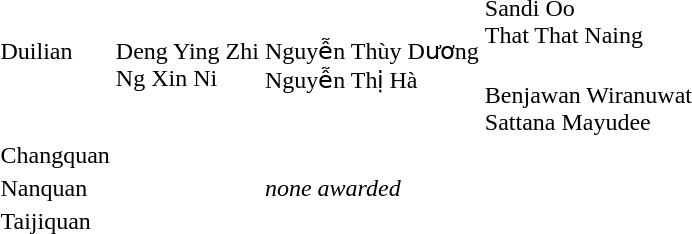<table>
<tr>
<td rowspan=2>Duilian</td>
<td rowspan=2><br>Deng Ying Zhi<br>Ng Xin Ni</td>
<td rowspan=2><br>Nguyễn Thùy Dương<br>Nguyễn Thị Hà</td>
<td><br>Sandi Oo<br>That That Naing</td>
</tr>
<tr>
<td><br>Benjawan Wiranuwat<br>Sattana Mayudee</td>
</tr>
<tr>
<td>Changquan</td>
<td></td>
<td></td>
<td></td>
</tr>
<tr>
<td rowspan=2>Nanquan</td>
<td></td>
<td rowspan=2><em>none awarded</em></td>
<td rowspan=2></td>
</tr>
<tr>
<td></td>
</tr>
<tr>
<td>Taijiquan</td>
<td></td>
<td></td>
<td></td>
</tr>
</table>
